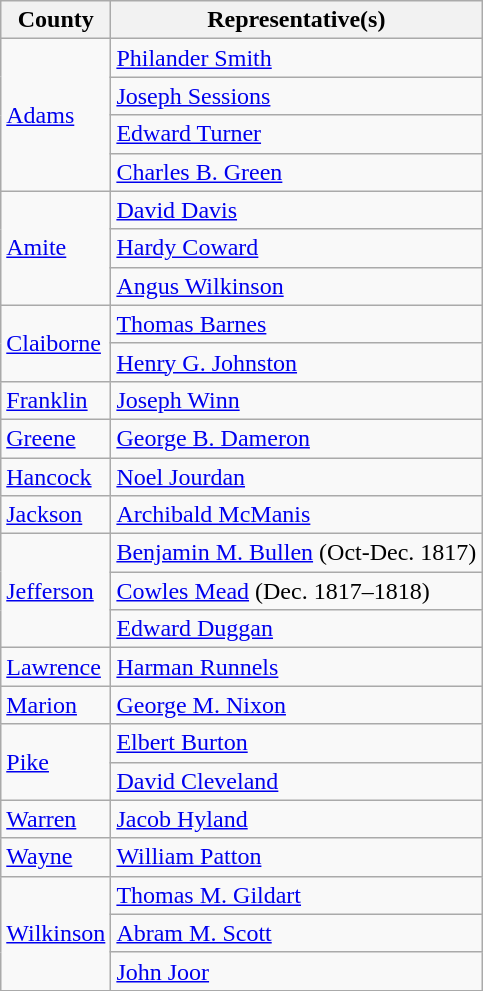<table class="wikitable">
<tr>
<th>County</th>
<th>Representative(s)</th>
</tr>
<tr>
<td rowspan="4"><a href='#'>Adams</a></td>
<td><a href='#'>Philander Smith</a></td>
</tr>
<tr>
<td><a href='#'>Joseph Sessions</a></td>
</tr>
<tr>
<td><a href='#'>Edward Turner</a></td>
</tr>
<tr>
<td><a href='#'>Charles B. Green</a></td>
</tr>
<tr>
<td rowspan="3"><a href='#'>Amite</a></td>
<td><a href='#'>David Davis</a></td>
</tr>
<tr>
<td><a href='#'>Hardy Coward</a></td>
</tr>
<tr>
<td><a href='#'>Angus Wilkinson</a></td>
</tr>
<tr>
<td rowspan="2"><a href='#'>Claiborne</a></td>
<td><a href='#'>Thomas Barnes</a></td>
</tr>
<tr>
<td><a href='#'>Henry G. Johnston</a></td>
</tr>
<tr>
<td><a href='#'>Franklin</a></td>
<td><a href='#'>Joseph Winn</a></td>
</tr>
<tr>
<td><a href='#'>Greene</a></td>
<td><a href='#'>George B. Dameron</a></td>
</tr>
<tr>
<td><a href='#'>Hancock</a></td>
<td><a href='#'>Noel Jourdan</a></td>
</tr>
<tr>
<td><a href='#'>Jackson</a></td>
<td><a href='#'>Archibald McManis</a></td>
</tr>
<tr>
<td rowspan="3"><a href='#'>Jefferson</a></td>
<td><a href='#'>Benjamin M. Bullen</a> (Oct-Dec. 1817)</td>
</tr>
<tr>
<td><a href='#'>Cowles Mead</a> (Dec. 1817–1818)</td>
</tr>
<tr>
<td><a href='#'>Edward Duggan</a></td>
</tr>
<tr>
<td><a href='#'>Lawrence</a></td>
<td><a href='#'>Harman Runnels</a></td>
</tr>
<tr>
<td><a href='#'>Marion</a></td>
<td><a href='#'>George M. Nixon</a></td>
</tr>
<tr>
<td rowspan="2"><a href='#'>Pike</a></td>
<td><a href='#'>Elbert Burton</a></td>
</tr>
<tr>
<td><a href='#'>David Cleveland</a></td>
</tr>
<tr>
<td><a href='#'>Warren</a></td>
<td><a href='#'>Jacob Hyland</a></td>
</tr>
<tr>
<td><a href='#'>Wayne</a></td>
<td><a href='#'>William Patton</a></td>
</tr>
<tr>
<td rowspan="3"><a href='#'>Wilkinson</a></td>
<td><a href='#'>Thomas M. Gildart</a></td>
</tr>
<tr>
<td><a href='#'>Abram M. Scott</a></td>
</tr>
<tr>
<td><a href='#'>John Joor</a></td>
</tr>
</table>
